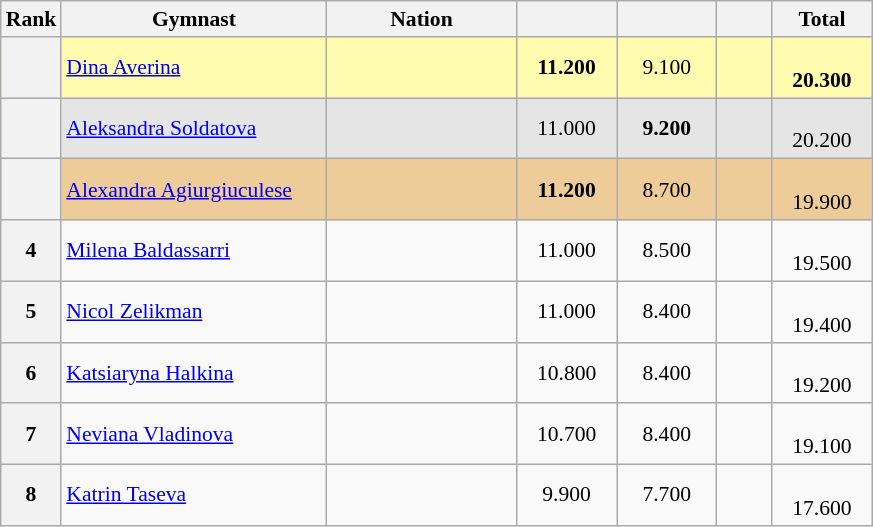<table class="wikitable sortable" style="text-align:center; font-size:90%">
<tr>
<th scope="col" style="width:20px;">Rank</th>
<th ! scope="col" style="width:170px;">Gymnast</th>
<th ! scope="col" style="width:120px;">Nation</th>
<th ! scope="col" style="width:60px;"></th>
<th ! scope="col" style="width:60px;"></th>
<th ! scope="col" style="width:30px;"></th>
<th ! scope="col" style="width:60px;">Total</th>
</tr>
<tr bgcolor=fffcaf>
<th scope=row></th>
<td align=left><a href='#'>Dina Averina</a></td>
<td style="text-align:left;"></td>
<td><strong>11.200</strong></td>
<td>9.100</td>
<td></td>
<td><br><strong>20.300</strong></td>
</tr>
<tr bgcolor=e5e5e5>
<th scope=row></th>
<td align=left><a href='#'>Aleksandra Soldatova</a></td>
<td style="text-align:left;"></td>
<td>11.000</td>
<td><strong>9.200</strong></td>
<td></td>
<td><br>20.200</td>
</tr>
<tr bgcolor=eecc99>
<th scope=row></th>
<td align=left><a href='#'>Alexandra Agiurgiuculese</a></td>
<td style="text-align:left;"></td>
<td><strong>11.200</strong></td>
<td>8.700</td>
<td></td>
<td><br>19.900</td>
</tr>
<tr>
<th scope=row>4</th>
<td align=left><a href='#'>Milena Baldassarri</a></td>
<td style="text-align:left;"></td>
<td>11.000</td>
<td>8.500</td>
<td></td>
<td><br>19.500</td>
</tr>
<tr>
<th scope=row>5</th>
<td align=left><a href='#'>Nicol Zelikman</a></td>
<td style="text-align:left;"></td>
<td>11.000</td>
<td>8.400</td>
<td></td>
<td><br>19.400</td>
</tr>
<tr>
<th scope=row>6</th>
<td align=left><a href='#'>Katsiaryna Halkina</a></td>
<td style="text-align:left;"></td>
<td>10.800</td>
<td>8.400</td>
<td></td>
<td><br>19.200</td>
</tr>
<tr>
<th scope=row>7</th>
<td align=left><a href='#'>Neviana Vladinova</a></td>
<td style="text-align:left;"></td>
<td>10.700</td>
<td>8.400</td>
<td></td>
<td><br>19.100</td>
</tr>
<tr>
<th scope=row>8</th>
<td align=left><a href='#'>Katrin Taseva</a></td>
<td style="text-align:left;"></td>
<td>9.900</td>
<td>7.700</td>
<td></td>
<td><br>17.600</td>
</tr>
</table>
